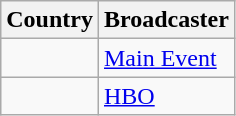<table class="wikitable">
<tr>
<th align=center>Country</th>
<th align=center>Broadcaster</th>
</tr>
<tr>
<td></td>
<td><a href='#'>Main Event</a></td>
</tr>
<tr>
<td></td>
<td><a href='#'>HBO</a></td>
</tr>
</table>
